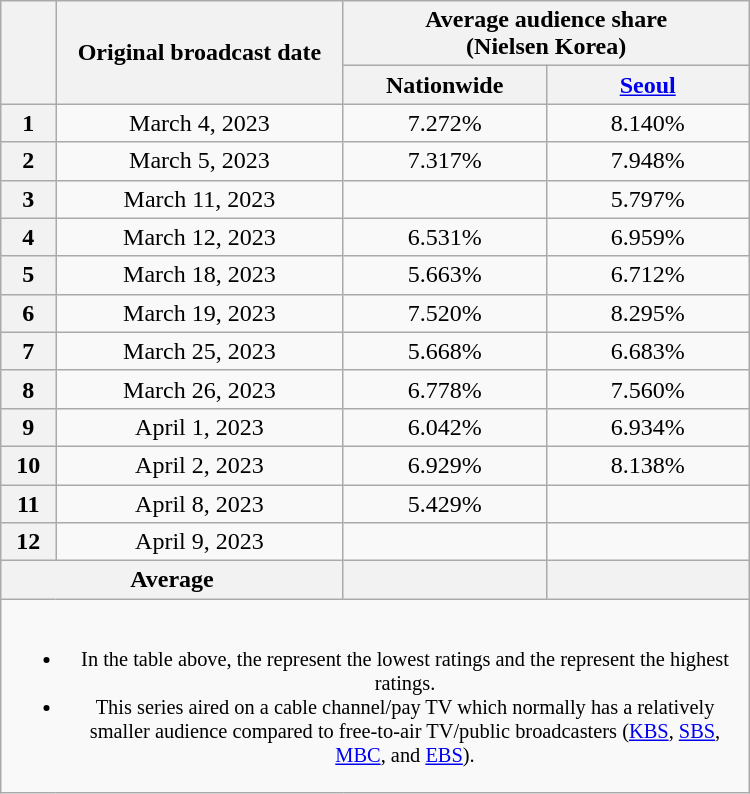<table class="wikitable" style="text-align:center; max-width:500px; margin-left:auto; margin-right:auto">
<tr>
<th scope="col" rowspan="2"></th>
<th scope="col" rowspan="2">Original broadcast date</th>
<th scope="col" colspan="2">Average audience share<br>(Nielsen Korea)</th>
</tr>
<tr>
<th scope="col" style="width:8em">Nationwide</th>
<th scope="col" style="width:8em"><a href='#'>Seoul</a></th>
</tr>
<tr>
<th scope="col">1</th>
<td>March 4, 2023</td>
<td>7.272% </td>
<td>8.140% </td>
</tr>
<tr>
<th scope="col">2</th>
<td>March 5, 2023</td>
<td>7.317% </td>
<td>7.948% </td>
</tr>
<tr>
<th scope="col">3</th>
<td>March 11, 2023</td>
<td><strong></strong> </td>
<td>5.797% </td>
</tr>
<tr>
<th scope="col">4</th>
<td>March 12, 2023</td>
<td>6.531% </td>
<td>6.959% </td>
</tr>
<tr>
<th scope="col">5</th>
<td>March 18, 2023</td>
<td>5.663% </td>
<td>6.712% </td>
</tr>
<tr>
<th scope="col">6</th>
<td>March 19, 2023</td>
<td>7.520% </td>
<td>8.295% </td>
</tr>
<tr>
<th scope="col">7</th>
<td>March 25, 2023</td>
<td>5.668% </td>
<td>6.683% </td>
</tr>
<tr>
<th scope="col">8</th>
<td>March 26, 2023</td>
<td>6.778% </td>
<td>7.560% </td>
</tr>
<tr>
<th scope="col">9</th>
<td>April 1, 2023</td>
<td>6.042% </td>
<td>6.934% </td>
</tr>
<tr>
<th scope="col">10</th>
<td>April 2, 2023</td>
<td>6.929% </td>
<td>8.138% </td>
</tr>
<tr>
<th scope="col">11</th>
<td>April 8, 2023</td>
<td>5.429% </td>
<td><strong></strong> </td>
</tr>
<tr>
<th scope="col">12</th>
<td>April 9, 2023</td>
<td><strong></strong> </td>
<td><strong></strong> </td>
</tr>
<tr>
<th scope="col" colspan="2">Average</th>
<th scope="col"></th>
<th scope="col"></th>
</tr>
<tr>
<td colspan="4" style="font-size:85%"><br><ul><li>In the table above, the <strong></strong> represent the lowest ratings and the <strong></strong> represent the highest ratings.</li><li>This series aired on a cable channel/pay TV which normally has a relatively smaller audience compared to free-to-air TV/public broadcasters (<a href='#'>KBS</a>, <a href='#'>SBS</a>, <a href='#'>MBC</a>, and <a href='#'>EBS</a>).</li></ul></td>
</tr>
</table>
